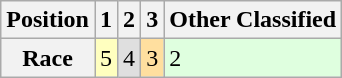<table class="wikitable" style="font-size: 85% style="text-align:center">
<tr>
<th>Position</th>
<th>1</th>
<th>2</th>
<th>3</th>
<th>Other Classified</th>
</tr>
<tr>
<th>Race</th>
<td style="background:#ffffbf;">5</td>
<td style="background:#dfdfdf;">4</td>
<td style="background:#ffdf9f;">3</td>
<td style="background:#dfffdf;">2</td>
</tr>
</table>
